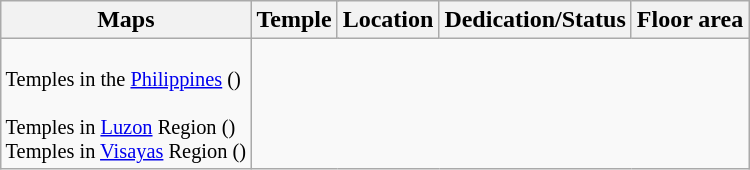<table border=1 class="wikitable">
<tr>
<th>Maps</th>
<th colspan=3>Temple</th>
<th>Location</th>
<th>Dedication/Status</th>
<th>Floor area</th>
</tr>
<tr>
<td rowspan=14 style="font-size: 85%;"><br>Temples in the <a href='#'>Philippines</a> ()<br><br>Temples in <a href='#'>Luzon</a> Region ()
<br>Temples in <a href='#'>Visayas</a> Region ()













</td>
</tr>
</table>
